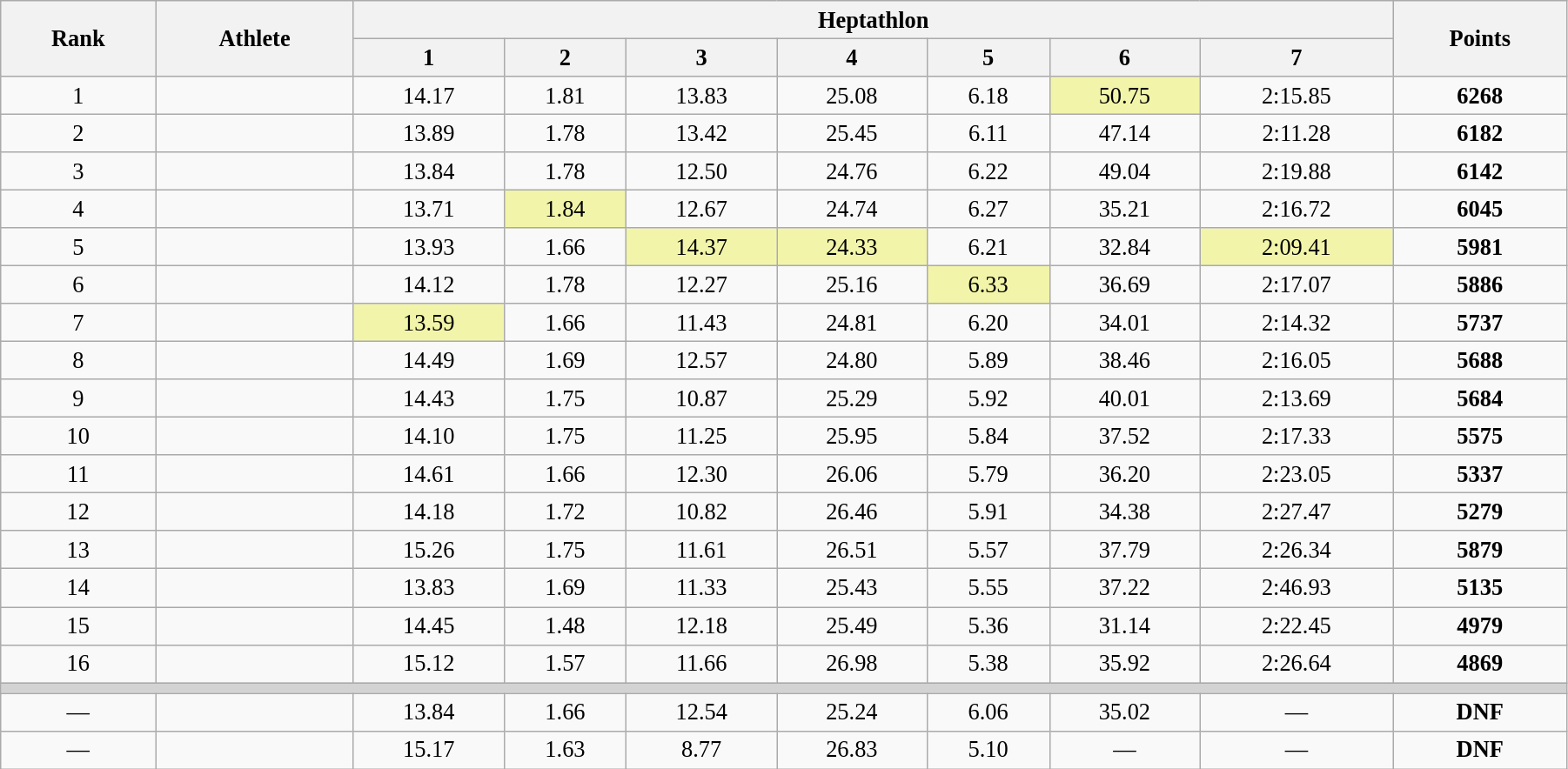<table class="wikitable" style=" text-align:center; font-size:110%;" width="95%">
<tr>
<th rowspan="2">Rank</th>
<th rowspan="2">Athlete</th>
<th colspan="7">Heptathlon</th>
<th rowspan="2">Points</th>
</tr>
<tr>
<th>1</th>
<th>2</th>
<th>3</th>
<th>4</th>
<th>5</th>
<th>6</th>
<th>7</th>
</tr>
<tr>
<td>1</td>
<td align=left></td>
<td>14.17</td>
<td>1.81</td>
<td>13.83</td>
<td>25.08</td>
<td>6.18</td>
<td bgcolor=#F2F5A9>50.75</td>
<td>2:15.85</td>
<td><strong>6268</strong></td>
</tr>
<tr>
<td>2</td>
<td align=left></td>
<td>13.89</td>
<td>1.78</td>
<td>13.42</td>
<td>25.45</td>
<td>6.11</td>
<td>47.14</td>
<td>2:11.28</td>
<td><strong>6182</strong></td>
</tr>
<tr>
<td>3</td>
<td align=left></td>
<td>13.84</td>
<td>1.78</td>
<td>12.50</td>
<td>24.76</td>
<td>6.22</td>
<td>49.04</td>
<td>2:19.88</td>
<td><strong>6142</strong></td>
</tr>
<tr>
<td>4</td>
<td align=left></td>
<td>13.71</td>
<td bgcolor=#F2F5A9>1.84</td>
<td>12.67</td>
<td>24.74</td>
<td>6.27</td>
<td>35.21</td>
<td>2:16.72</td>
<td><strong>6045</strong></td>
</tr>
<tr>
<td>5</td>
<td align=left></td>
<td>13.93</td>
<td>1.66</td>
<td bgcolor=#F2F5A9>14.37</td>
<td bgcolor=#F2F5A9>24.33</td>
<td>6.21</td>
<td>32.84</td>
<td bgcolor=#F2F5A9>2:09.41</td>
<td><strong>5981</strong></td>
</tr>
<tr>
<td>6</td>
<td align=left></td>
<td>14.12</td>
<td>1.78</td>
<td>12.27</td>
<td>25.16</td>
<td bgcolor=#F2F5A9>6.33</td>
<td>36.69</td>
<td>2:17.07</td>
<td><strong>5886</strong></td>
</tr>
<tr>
<td>7</td>
<td align=left></td>
<td bgcolor=#F2F5A9>13.59</td>
<td>1.66</td>
<td>11.43</td>
<td>24.81</td>
<td>6.20</td>
<td>34.01</td>
<td>2:14.32</td>
<td><strong>5737</strong></td>
</tr>
<tr>
<td>8</td>
<td align=left></td>
<td>14.49</td>
<td>1.69</td>
<td>12.57</td>
<td>24.80</td>
<td>5.89</td>
<td>38.46</td>
<td>2:16.05</td>
<td><strong>5688</strong></td>
</tr>
<tr>
<td>9</td>
<td align=left></td>
<td>14.43</td>
<td>1.75</td>
<td>10.87</td>
<td>25.29</td>
<td>5.92</td>
<td>40.01</td>
<td>2:13.69</td>
<td><strong>5684</strong></td>
</tr>
<tr>
<td>10</td>
<td align=left></td>
<td>14.10</td>
<td>1.75</td>
<td>11.25</td>
<td>25.95</td>
<td>5.84</td>
<td>37.52</td>
<td>2:17.33</td>
<td><strong>5575</strong></td>
</tr>
<tr>
<td>11</td>
<td align=left></td>
<td>14.61</td>
<td>1.66</td>
<td>12.30</td>
<td>26.06</td>
<td>5.79</td>
<td>36.20</td>
<td>2:23.05</td>
<td><strong>5337</strong></td>
</tr>
<tr>
<td>12</td>
<td align=left></td>
<td>14.18</td>
<td>1.72</td>
<td>10.82</td>
<td>26.46</td>
<td>5.91</td>
<td>34.38</td>
<td>2:27.47</td>
<td><strong>5279</strong></td>
</tr>
<tr>
<td>13</td>
<td align=left></td>
<td>15.26</td>
<td>1.75</td>
<td>11.61</td>
<td>26.51</td>
<td>5.57</td>
<td>37.79</td>
<td>2:26.34</td>
<td><strong>5879</strong></td>
</tr>
<tr>
<td>14</td>
<td align=left></td>
<td>13.83</td>
<td>1.69</td>
<td>11.33</td>
<td>25.43</td>
<td>5.55</td>
<td>37.22</td>
<td>2:46.93</td>
<td><strong>5135</strong></td>
</tr>
<tr>
<td>15</td>
<td align=left></td>
<td>14.45</td>
<td>1.48</td>
<td>12.18</td>
<td>25.49</td>
<td>5.36</td>
<td>31.14</td>
<td>2:22.45</td>
<td><strong>4979</strong></td>
</tr>
<tr>
<td>16</td>
<td align=left></td>
<td>15.12</td>
<td>1.57</td>
<td>11.66</td>
<td>26.98</td>
<td>5.38</td>
<td>35.92</td>
<td>2:26.64</td>
<td><strong>4869</strong></td>
</tr>
<tr>
<td colspan=10 bgcolor=lightgray></td>
</tr>
<tr>
<td>—</td>
<td align=left></td>
<td>13.84</td>
<td>1.66</td>
<td>12.54</td>
<td>25.24</td>
<td>6.06</td>
<td>35.02</td>
<td>—</td>
<td><strong>DNF</strong></td>
</tr>
<tr>
<td>—</td>
<td align=left></td>
<td>15.17</td>
<td>1.63</td>
<td>8.77</td>
<td>26.83</td>
<td>5.10</td>
<td>—</td>
<td>—</td>
<td><strong>DNF</strong></td>
</tr>
</table>
